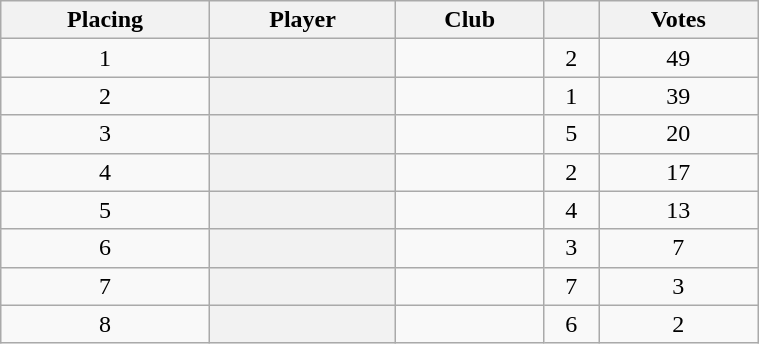<table class="wikitable plainrowheaders sortable" style="text-align:center; width:40%">
<tr>
<th class=unsortable>Placing</th>
<th>Player</th>
<th>Club</th>
<th></th>
<th>Votes</th>
</tr>
<tr>
<td>1</td>
<th scope=row></th>
<td align=left></td>
<td>2</td>
<td>49</td>
</tr>
<tr>
<td>2</td>
<th scope=row></th>
<td align=left></td>
<td>1</td>
<td>39</td>
</tr>
<tr>
<td>3</td>
<th scope=row></th>
<td align=left></td>
<td>5</td>
<td>20</td>
</tr>
<tr>
<td>4</td>
<th scope=row></th>
<td align=left></td>
<td>2</td>
<td>17</td>
</tr>
<tr>
<td>5</td>
<th scope=row></th>
<td align=left></td>
<td>4</td>
<td>13</td>
</tr>
<tr>
<td>6</td>
<th scope=row></th>
<td align=left></td>
<td>3</td>
<td>7</td>
</tr>
<tr>
<td>7</td>
<th scope=row></th>
<td align=left></td>
<td>7</td>
<td>3</td>
</tr>
<tr>
<td>8</td>
<th scope=row></th>
<td align=left></td>
<td>6</td>
<td>2</td>
</tr>
</table>
